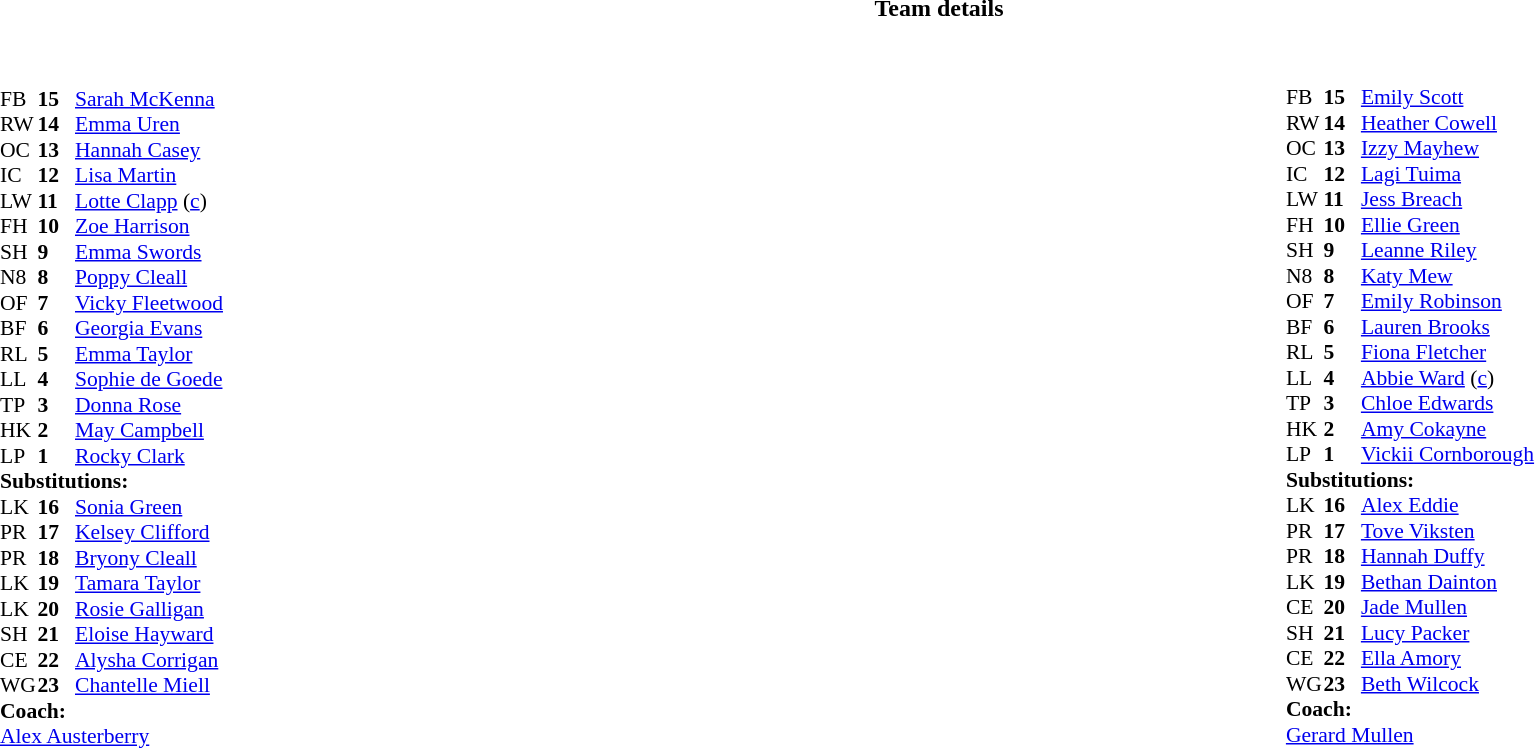<table border="0" style="width:100%;" class="collapsible collapsed">
<tr>
<th>Team details</th>
</tr>
<tr>
<td><br><table style="width:100%;">
<tr>
<td style="vertical-align:top; width:50%;"><br><table style="font-size: 90%" cellspacing="0" cellpadding="0">
<tr>
<th width="25"></th>
<th width="25"></th>
</tr>
<tr>
<td>FB</td>
<td><strong>15</strong></td>
<td> <a href='#'>Sarah McKenna</a></td>
</tr>
<tr>
<td>RW</td>
<td><strong>14</strong></td>
<td> <a href='#'>Emma Uren</a></td>
</tr>
<tr>
<td>OC</td>
<td><strong>13</strong></td>
<td> <a href='#'>Hannah Casey</a></td>
<td></td>
<td></td>
</tr>
<tr>
<td>IC</td>
<td><strong>12</strong></td>
<td> <a href='#'>Lisa Martin</a></td>
<td></td>
<td></td>
</tr>
<tr>
<td>LW</td>
<td><strong>11</strong></td>
<td> <a href='#'>Lotte Clapp</a> (<a href='#'>c</a>)</td>
</tr>
<tr>
<td>FH</td>
<td><strong>10</strong></td>
<td> <a href='#'>Zoe Harrison</a></td>
</tr>
<tr>
<td>SH</td>
<td><strong>9</strong></td>
<td> <a href='#'>Emma Swords</a></td>
<td></td>
<td></td>
</tr>
<tr>
<td>N8</td>
<td><strong>8</strong></td>
<td> <a href='#'>Poppy Cleall</a></td>
</tr>
<tr>
<td>OF</td>
<td><strong>7</strong></td>
<td> <a href='#'>Vicky Fleetwood</a></td>
<td></td>
<td></td>
</tr>
<tr>
<td>BF</td>
<td><strong>6</strong></td>
<td> <a href='#'>Georgia Evans</a></td>
<td></td>
</tr>
<tr>
<td>RL</td>
<td><strong>5</strong></td>
<td> <a href='#'>Emma Taylor</a></td>
<td></td>
<td></td>
</tr>
<tr>
<td>LL</td>
<td><strong>4</strong></td>
<td> <a href='#'>Sophie de Goede</a></td>
</tr>
<tr>
<td>TP</td>
<td><strong>3</strong></td>
<td> <a href='#'>Donna Rose</a></td>
<td></td>
<td></td>
</tr>
<tr>
<td>HK</td>
<td><strong>2</strong></td>
<td> <a href='#'>May Campbell</a></td>
</tr>
<tr>
<td>LP</td>
<td><strong>1</strong></td>
<td> <a href='#'>Rocky Clark</a></td>
<td></td>
<td></td>
</tr>
<tr>
<td colspan=3><strong>Substitutions:</strong></td>
</tr>
<tr>
<td>LK</td>
<td><strong>16</strong></td>
<td> <a href='#'>Sonia Green</a></td>
</tr>
<tr>
<td>PR</td>
<td><strong>17</strong></td>
<td> <a href='#'>Kelsey Clifford</a></td>
<td></td>
<td></td>
</tr>
<tr>
<td>PR</td>
<td><strong>18</strong></td>
<td> <a href='#'>Bryony Cleall</a></td>
<td></td>
<td></td>
</tr>
<tr>
<td>LK</td>
<td><strong>19</strong></td>
<td> <a href='#'>Tamara Taylor</a></td>
<td></td>
<td></td>
</tr>
<tr>
<td>LK</td>
<td><strong>20</strong></td>
<td> <a href='#'>Rosie Galligan</a></td>
<td></td>
<td></td>
</tr>
<tr>
<td>SH</td>
<td><strong>21</strong></td>
<td> <a href='#'>Eloise Hayward</a></td>
<td></td>
<td></td>
</tr>
<tr>
<td>CE</td>
<td><strong>22</strong></td>
<td> <a href='#'>Alysha Corrigan</a></td>
<td></td>
<td></td>
</tr>
<tr>
<td>WG</td>
<td><strong>23</strong></td>
<td> <a href='#'>Chantelle Miell</a></td>
<td></td>
<td></td>
</tr>
<tr>
<td colspan=3><strong>Coach:</strong></td>
</tr>
<tr>
<td colspan="4"> <a href='#'>Alex Austerberry</a></td>
</tr>
<tr>
</tr>
</table>
</td>
<td style="vertical-align:top;width:50%;font-size:90%"><br><table cellspacing="0" cellpadding="0" style="margin:auto">
<tr>
<th width="25"></th>
<th width="25"></th>
</tr>
<tr>
<td>FB</td>
<td><strong>15</strong></td>
<td> <a href='#'>Emily Scott</a></td>
</tr>
<tr>
<td>RW</td>
<td><strong>14</strong></td>
<td> <a href='#'>Heather Cowell</a></td>
<td></td>
<td></td>
</tr>
<tr>
<td>OC</td>
<td><strong>13</strong></td>
<td> <a href='#'>Izzy Mayhew</a></td>
</tr>
<tr>
<td>IC</td>
<td><strong>12</strong></td>
<td> <a href='#'>Lagi Tuima</a></td>
</tr>
<tr>
<td>LW</td>
<td><strong>11</strong></td>
<td> <a href='#'>Jess Breach</a></td>
</tr>
<tr>
<td>FH</td>
<td><strong>10</strong></td>
<td> <a href='#'>Ellie Green</a></td>
</tr>
<tr>
<td>SH</td>
<td><strong>9</strong></td>
<td> <a href='#'>Leanne Riley</a></td>
</tr>
<tr>
<td>N8</td>
<td><strong>8</strong></td>
<td> <a href='#'>Katy Mew</a></td>
<td></td>
<td></td>
</tr>
<tr>
<td>OF</td>
<td><strong>7</strong></td>
<td> <a href='#'>Emily Robinson</a></td>
</tr>
<tr>
<td>BF</td>
<td><strong>6</strong></td>
<td> <a href='#'>Lauren Brooks</a></td>
</tr>
<tr>
<td>RL</td>
<td><strong>5</strong></td>
<td> <a href='#'>Fiona Fletcher</a></td>
</tr>
<tr>
<td>LL</td>
<td><strong>4</strong></td>
<td> <a href='#'>Abbie Ward</a> (<a href='#'>c</a>)</td>
</tr>
<tr>
<td>TP</td>
<td><strong>3</strong></td>
<td> <a href='#'>Chloe Edwards</a></td>
</tr>
<tr>
<td>HK</td>
<td><strong>2</strong></td>
<td> <a href='#'>Amy Cokayne</a></td>
</tr>
<tr>
<td>LP</td>
<td><strong>1</strong></td>
<td> <a href='#'>Vickii Cornborough</a></td>
</tr>
<tr>
<td colspan=3><strong>Substitutions:</strong></td>
</tr>
<tr>
<td>LK</td>
<td><strong>16</strong></td>
<td> <a href='#'>Alex Eddie</a></td>
</tr>
<tr>
<td>PR</td>
<td><strong>17</strong></td>
<td> <a href='#'>Tove Viksten</a></td>
</tr>
<tr>
<td>PR</td>
<td><strong>18</strong></td>
<td> <a href='#'>Hannah Duffy</a></td>
</tr>
<tr>
<td>LK</td>
<td><strong>19</strong></td>
<td> <a href='#'>Bethan Dainton</a></td>
<td></td>
<td></td>
</tr>
<tr>
<td>CE</td>
<td><strong>20</strong></td>
<td> <a href='#'>Jade Mullen</a></td>
</tr>
<tr>
<td>SH</td>
<td><strong>21</strong></td>
<td> <a href='#'>Lucy Packer</a></td>
</tr>
<tr>
<td>CE</td>
<td><strong>22</strong></td>
<td> <a href='#'>Ella Amory</a></td>
</tr>
<tr>
<td>WG</td>
<td><strong>23</strong></td>
<td> <a href='#'>Beth Wilcock</a></td>
<td></td>
<td></td>
</tr>
<tr>
<td colspan=3><strong>Coach:</strong></td>
</tr>
<tr>
<td colspan="4"> <a href='#'>Gerard Mullen</a></td>
</tr>
<tr>
</tr>
</table>
</td>
</tr>
</table>
</td>
</tr>
</table>
